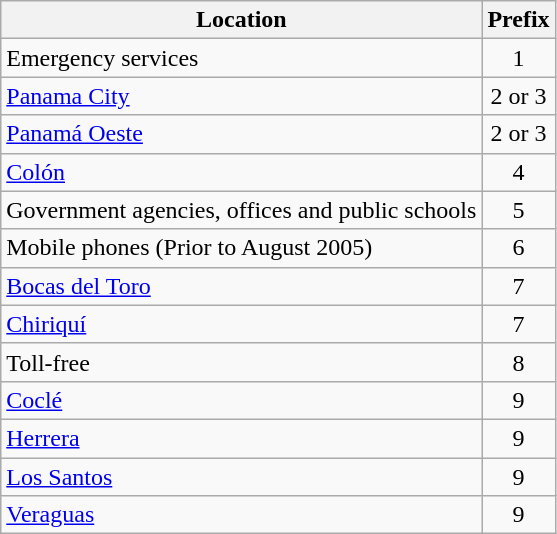<table class="wikitable">
<tr>
<th>Location</th>
<th>Prefix</th>
</tr>
<tr>
<td>Emergency services</td>
<td style="text-align:center">1</td>
</tr>
<tr>
<td><a href='#'>Panama City</a></td>
<td style="text-align:center">2 or 3</td>
</tr>
<tr>
<td><a href='#'>Panamá Oeste</a></td>
<td style="text-align:center">2 or 3</td>
</tr>
<tr>
<td><a href='#'>Colón</a></td>
<td style="text-align:center">4</td>
</tr>
<tr>
<td>Government agencies,  offices and public schools</td>
<td style="text-align:center">5</td>
</tr>
<tr>
<td>Mobile phones (Prior to August 2005)</td>
<td style="text-align:center">6</td>
</tr>
<tr>
<td><a href='#'>Bocas del Toro</a></td>
<td style="text-align:center">7</td>
</tr>
<tr>
<td><a href='#'>Chiriquí</a></td>
<td style="text-align:center">7</td>
</tr>
<tr>
<td>Toll-free</td>
<td style="text-align:center">8</td>
</tr>
<tr>
<td><a href='#'>Coclé</a></td>
<td style="text-align:center">9</td>
</tr>
<tr>
<td><a href='#'>Herrera</a></td>
<td style="text-align:center">9</td>
</tr>
<tr>
<td><a href='#'>Los Santos</a></td>
<td style="text-align:center">9</td>
</tr>
<tr>
<td><a href='#'>Veraguas</a></td>
<td style="text-align:center">9</td>
</tr>
</table>
